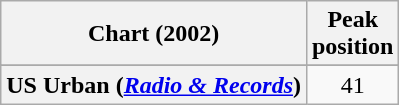<table class="wikitable sortable plainrowheaders">
<tr>
<th scope="col">Chart (2002)</th>
<th scope="col">Peak<br>position</th>
</tr>
<tr>
</tr>
<tr>
<th scope="row">US Urban (<em><a href='#'>Radio & Records</a></em>)</th>
<td align="center">41</td>
</tr>
</table>
